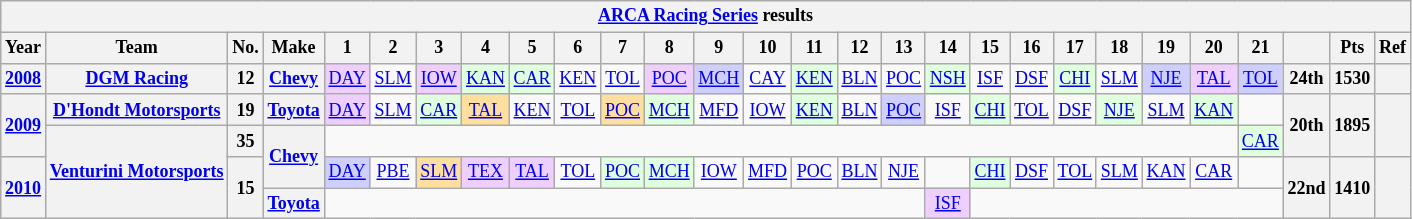<table class="wikitable" style="text-align:center; font-size:75%">
<tr>
<th colspan=28><a href='#'>ARCA Racing Series</a> results</th>
</tr>
<tr>
<th>Year</th>
<th>Team</th>
<th>No.</th>
<th>Make</th>
<th>1</th>
<th>2</th>
<th>3</th>
<th>4</th>
<th>5</th>
<th>6</th>
<th>7</th>
<th>8</th>
<th>9</th>
<th>10</th>
<th>11</th>
<th>12</th>
<th>13</th>
<th>14</th>
<th>15</th>
<th>16</th>
<th>17</th>
<th>18</th>
<th>19</th>
<th>20</th>
<th>21</th>
<th></th>
<th>Pts</th>
<th>Ref</th>
</tr>
<tr>
<th><a href='#'>2008</a></th>
<th><a href='#'>DGM Racing</a></th>
<th>12</th>
<th><a href='#'>Chevy</a></th>
<td style="background:#EFCFFF;"><a href='#'>DAY</a><br></td>
<td><a href='#'>SLM</a></td>
<td style="background:#EFCFFF;"><a href='#'>IOW</a><br></td>
<td style="background:#DFFFDF;"><a href='#'>KAN</a><br></td>
<td style="background:#DFFFDF;"><a href='#'>CAR</a><br></td>
<td><a href='#'>KEN</a></td>
<td><a href='#'>TOL</a></td>
<td style="background:#EFCFFF;"><a href='#'>POC</a><br></td>
<td style="background:#CFCFFF;"><a href='#'>MCH</a><br></td>
<td><a href='#'>CAY</a></td>
<td style="background:#DFFFDF;"><a href='#'>KEN</a><br></td>
<td><a href='#'>BLN</a></td>
<td><a href='#'>POC</a></td>
<td style="background:#DFFFDF;"><a href='#'>NSH</a><br></td>
<td><a href='#'>ISF</a></td>
<td><a href='#'>DSF</a></td>
<td style="background:#DFFFDF;"><a href='#'>CHI</a><br></td>
<td><a href='#'>SLM</a></td>
<td style="background:#CFCFFF;"><a href='#'>NJE</a><br></td>
<td style="background:#EFCFFF;"><a href='#'>TAL</a><br></td>
<td style="background:#CFCFFF;"><a href='#'>TOL</a><br></td>
<th>24th</th>
<th>1530</th>
<th></th>
</tr>
<tr>
<th rowspan=2><a href='#'>2009</a></th>
<th><a href='#'>D'Hondt Motorsports</a></th>
<th>19</th>
<th><a href='#'>Toyota</a></th>
<td style="background:#EFCFFF;"><a href='#'>DAY</a><br></td>
<td><a href='#'>SLM</a></td>
<td style="background:#DFFFDF;"><a href='#'>CAR</a><br></td>
<td style="background:#FFDF9F;"><a href='#'>TAL</a><br></td>
<td><a href='#'>KEN</a></td>
<td><a href='#'>TOL</a></td>
<td style="background:#FFDF9F;"><a href='#'>POC</a><br></td>
<td style="background:#DFFFDF;"><a href='#'>MCH</a><br></td>
<td><a href='#'>MFD</a></td>
<td><a href='#'>IOW</a></td>
<td style="background:#DFFFDF;"><a href='#'>KEN</a><br></td>
<td><a href='#'>BLN</a></td>
<td style="background:#CFCFFF;"><a href='#'>POC</a><br></td>
<td><a href='#'>ISF</a></td>
<td style="background:#DFFFDF;"><a href='#'>CHI</a><br></td>
<td><a href='#'>TOL</a></td>
<td><a href='#'>DSF</a></td>
<td style="background:#DFFFDF;"><a href='#'>NJE</a><br></td>
<td><a href='#'>SLM</a></td>
<td style="background:#DFFFDF;"><a href='#'>KAN</a><br></td>
<td></td>
<th rowspan=2>20th</th>
<th rowspan=2>1895</th>
<th rowspan=2></th>
</tr>
<tr>
<th rowspan=3><a href='#'>Venturini Motorsports</a></th>
<th>35</th>
<th rowspan=2><a href='#'>Chevy</a></th>
<td colspan=20></td>
<td style="background:#DFFFDF;"><a href='#'>CAR</a><br></td>
</tr>
<tr>
<th rowspan=2><a href='#'>2010</a></th>
<th rowspan=2>15</th>
<td style="background:#CFCFFF;"><a href='#'>DAY</a><br></td>
<td><a href='#'>PBE</a></td>
<td style="background:#FFDF9F;"><a href='#'>SLM</a><br></td>
<td style="background:#EFCFFF;"><a href='#'>TEX</a><br></td>
<td style="background:#EFCFFF;"><a href='#'>TAL</a><br></td>
<td><a href='#'>TOL</a></td>
<td style="background:#DFFFDF;"><a href='#'>POC</a><br></td>
<td style="background:#DFFFDF;"><a href='#'>MCH</a><br></td>
<td><a href='#'>IOW</a></td>
<td><a href='#'>MFD</a></td>
<td><a href='#'>POC</a></td>
<td><a href='#'>BLN</a></td>
<td><a href='#'>NJE</a></td>
<td></td>
<td style="background:#DFFFDF;"><a href='#'>CHI</a><br></td>
<td><a href='#'>DSF</a></td>
<td><a href='#'>TOL</a></td>
<td><a href='#'>SLM</a></td>
<td><a href='#'>KAN</a></td>
<td><a href='#'>CAR</a></td>
<td></td>
<th rowspan=2>22nd</th>
<th rowspan=2>1410</th>
<th rowspan=2></th>
</tr>
<tr>
<th><a href='#'>Toyota</a></th>
<td colspan=13></td>
<td style="background:#EFCFFF;"><a href='#'>ISF</a><br></td>
<td colspan=7></td>
</tr>
</table>
